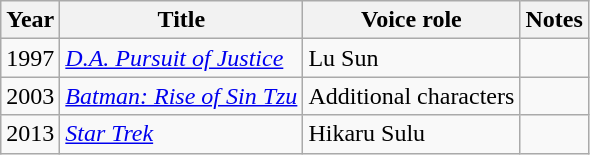<table class="wikitable sortable">
<tr>
<th>Year</th>
<th>Title</th>
<th>Voice role</th>
<th class="unsortable">Notes</th>
</tr>
<tr>
<td>1997</td>
<td><em><a href='#'>D.A. Pursuit of Justice</a></em></td>
<td>Lu Sun</td>
<td></td>
</tr>
<tr>
<td>2003</td>
<td><em><a href='#'>Batman: Rise of Sin Tzu</a></em></td>
<td>Additional characters</td>
<td></td>
</tr>
<tr>
<td>2013</td>
<td><em><a href='#'>Star Trek</a></em></td>
<td>Hikaru Sulu</td>
<td></td>
</tr>
</table>
